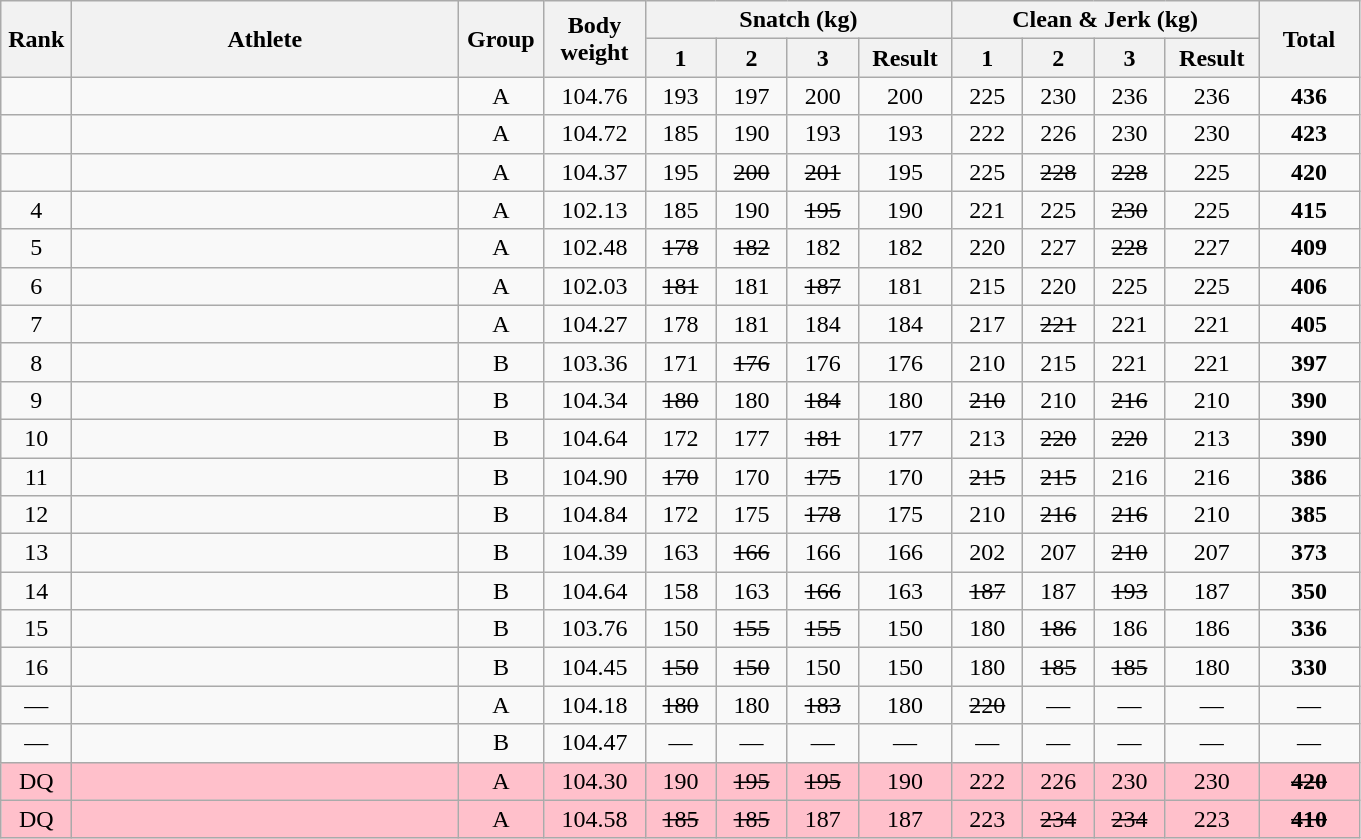<table class = "wikitable" style="text-align:center;">
<tr>
<th rowspan=2 width=40>Rank</th>
<th rowspan=2 width=250>Athlete</th>
<th rowspan=2 width=50>Group</th>
<th rowspan=2 width=60>Body weight</th>
<th colspan=4>Snatch (kg)</th>
<th colspan=4>Clean & Jerk (kg)</th>
<th rowspan=2 width=60>Total</th>
</tr>
<tr>
<th width=40>1</th>
<th width=40>2</th>
<th width=40>3</th>
<th width=55>Result</th>
<th width=40>1</th>
<th width=40>2</th>
<th width=40>3</th>
<th width=55>Result</th>
</tr>
<tr>
<td></td>
<td align=left></td>
<td>A</td>
<td>104.76</td>
<td>193</td>
<td>197</td>
<td>200</td>
<td>200</td>
<td>225</td>
<td>230</td>
<td>236</td>
<td>236</td>
<td><strong>436</strong></td>
</tr>
<tr>
<td></td>
<td align=left></td>
<td>A</td>
<td>104.72</td>
<td>185</td>
<td>190</td>
<td>193</td>
<td>193</td>
<td>222</td>
<td>226</td>
<td>230</td>
<td>230</td>
<td><strong>423</strong></td>
</tr>
<tr>
<td></td>
<td align=left></td>
<td>A</td>
<td>104.37</td>
<td>195</td>
<td><s>200</s></td>
<td><s>201</s></td>
<td>195</td>
<td>225</td>
<td><s>228</s></td>
<td><s>228</s></td>
<td>225</td>
<td><strong>420</strong></td>
</tr>
<tr>
<td>4</td>
<td align=left></td>
<td>A</td>
<td>102.13</td>
<td>185</td>
<td>190</td>
<td><s>195</s></td>
<td>190</td>
<td>221</td>
<td>225</td>
<td><s>230</s></td>
<td>225</td>
<td><strong>415</strong></td>
</tr>
<tr>
<td>5</td>
<td align=left></td>
<td>A</td>
<td>102.48</td>
<td><s>178</s></td>
<td><s>182</s></td>
<td>182</td>
<td>182</td>
<td>220</td>
<td>227</td>
<td><s>228</s></td>
<td>227</td>
<td><strong>409</strong></td>
</tr>
<tr>
<td>6</td>
<td align=left></td>
<td>A</td>
<td>102.03</td>
<td><s>181</s></td>
<td>181</td>
<td><s>187</s></td>
<td>181</td>
<td>215</td>
<td>220</td>
<td>225</td>
<td>225</td>
<td><strong>406</strong></td>
</tr>
<tr>
<td>7</td>
<td align=left></td>
<td>A</td>
<td>104.27</td>
<td>178</td>
<td>181</td>
<td>184</td>
<td>184</td>
<td>217</td>
<td><s>221</s></td>
<td>221</td>
<td>221</td>
<td><strong>405</strong></td>
</tr>
<tr>
<td>8</td>
<td align=left></td>
<td>B</td>
<td>103.36</td>
<td>171</td>
<td><s>176</s></td>
<td>176</td>
<td>176</td>
<td>210</td>
<td>215</td>
<td>221</td>
<td>221</td>
<td><strong>397</strong></td>
</tr>
<tr>
<td>9</td>
<td align=left></td>
<td>B</td>
<td>104.34</td>
<td><s>180</s></td>
<td>180</td>
<td><s>184</s></td>
<td>180</td>
<td><s>210</s></td>
<td>210</td>
<td><s>216</s></td>
<td>210</td>
<td><strong>390</strong></td>
</tr>
<tr>
<td>10</td>
<td align=left></td>
<td>B</td>
<td>104.64</td>
<td>172</td>
<td>177</td>
<td><s>181</s></td>
<td>177</td>
<td>213</td>
<td><s>220</s></td>
<td><s>220</s></td>
<td>213</td>
<td><strong>390</strong></td>
</tr>
<tr>
<td>11</td>
<td align=left></td>
<td>B</td>
<td>104.90</td>
<td><s>170</s></td>
<td>170</td>
<td><s>175</s></td>
<td>170</td>
<td><s>215</s></td>
<td><s>215</s></td>
<td>216</td>
<td>216</td>
<td><strong>386</strong></td>
</tr>
<tr>
<td>12</td>
<td align=left></td>
<td>B</td>
<td>104.84</td>
<td>172</td>
<td>175</td>
<td><s>178</s></td>
<td>175</td>
<td>210</td>
<td><s>216</s></td>
<td><s>216</s></td>
<td>210</td>
<td><strong>385</strong></td>
</tr>
<tr>
<td>13</td>
<td align=left></td>
<td>B</td>
<td>104.39</td>
<td>163</td>
<td><s>166</s></td>
<td>166</td>
<td>166</td>
<td>202</td>
<td>207</td>
<td><s>210</s></td>
<td>207</td>
<td><strong>373</strong></td>
</tr>
<tr>
<td>14</td>
<td align=left></td>
<td>B</td>
<td>104.64</td>
<td>158</td>
<td>163</td>
<td><s>166</s></td>
<td>163</td>
<td><s>187</s></td>
<td>187</td>
<td><s>193</s></td>
<td>187</td>
<td><strong>350</strong></td>
</tr>
<tr>
<td>15</td>
<td align=left></td>
<td>B</td>
<td>103.76</td>
<td>150</td>
<td><s>155</s></td>
<td><s>155</s></td>
<td>150</td>
<td>180</td>
<td><s>186</s></td>
<td>186</td>
<td>186</td>
<td><strong>336</strong></td>
</tr>
<tr>
<td>16</td>
<td align=left></td>
<td>B</td>
<td>104.45</td>
<td><s>150</s></td>
<td><s>150</s></td>
<td>150</td>
<td>150</td>
<td>180</td>
<td><s>185</s></td>
<td><s>185</s></td>
<td>180</td>
<td><strong>330</strong></td>
</tr>
<tr>
<td>—</td>
<td align=left></td>
<td>A</td>
<td>104.18</td>
<td><s>180</s></td>
<td>180</td>
<td><s>183</s></td>
<td>180</td>
<td><s>220</s></td>
<td>—</td>
<td>—</td>
<td>—</td>
<td>—</td>
</tr>
<tr>
<td>—</td>
<td align=left></td>
<td>B</td>
<td>104.47</td>
<td>—</td>
<td>—</td>
<td>—</td>
<td>—</td>
<td>—</td>
<td>—</td>
<td>—</td>
<td>—</td>
<td>—</td>
</tr>
<tr bgcolor=pink>
<td>DQ</td>
<td align=left></td>
<td>A</td>
<td>104.30</td>
<td>190</td>
<td><s>195</s></td>
<td><s>195</s></td>
<td>190</td>
<td>222</td>
<td>226</td>
<td>230</td>
<td>230</td>
<td><s><strong>420</strong></s></td>
</tr>
<tr bgcolor=pink>
<td>DQ</td>
<td align=left></td>
<td>A</td>
<td>104.58</td>
<td><s>185</s></td>
<td><s>185</s></td>
<td>187</td>
<td>187</td>
<td>223</td>
<td><s>234</s></td>
<td><s>234</s></td>
<td>223</td>
<td><s><strong>410</strong></s></td>
</tr>
</table>
